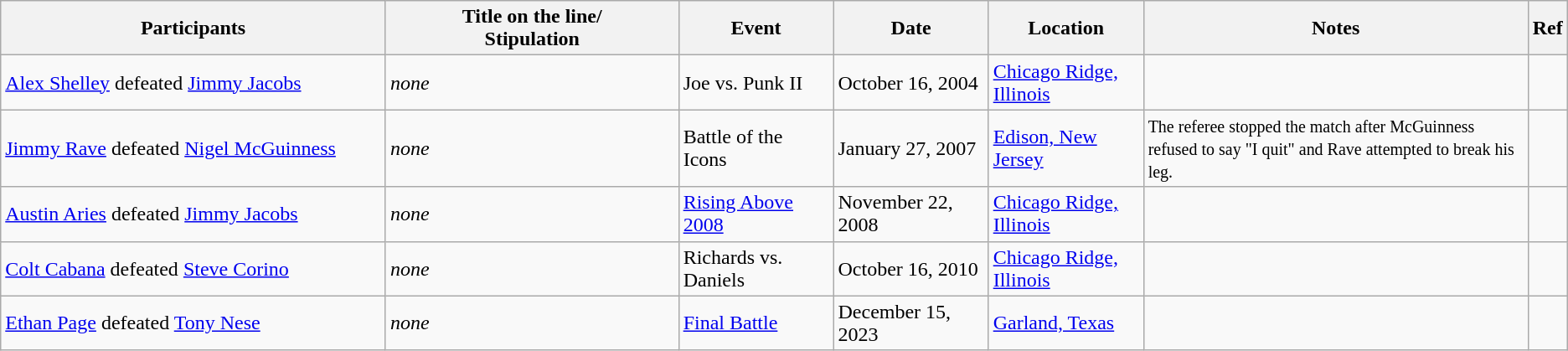<table class="wikitable">
<tr>
<th width=25%>Participants</th>
<th width=19%>Title on the line/<br>Stipulation</th>
<th width=10%>Event</th>
<th width=10%>Date</th>
<th width=10%>Location</th>
<th width=25%>Notes</th>
<th width=1%>Ref</th>
</tr>
<tr>
<td><a href='#'>Alex Shelley</a> defeated <a href='#'>Jimmy Jacobs</a></td>
<td><em>none</em></td>
<td>Joe vs. Punk II</td>
<td>October 16, 2004</td>
<td><a href='#'>Chicago Ridge, Illinois</a></td>
<td></td>
<td></td>
</tr>
<tr>
<td><a href='#'>Jimmy Rave</a> defeated <a href='#'>Nigel McGuinness</a></td>
<td><em>none</em></td>
<td>Battle of the Icons</td>
<td>January 27, 2007</td>
<td><a href='#'>Edison, New Jersey</a></td>
<td><small>The referee stopped the match after McGuinness refused to say "I quit" and Rave attempted to break his leg.</small></td>
<td></td>
</tr>
<tr>
<td><a href='#'>Austin Aries</a> defeated <a href='#'>Jimmy Jacobs</a></td>
<td><em>none</em></td>
<td><a href='#'>Rising Above 2008</a></td>
<td>November 22, 2008</td>
<td><a href='#'>Chicago Ridge, Illinois</a></td>
<td></td>
<td></td>
</tr>
<tr>
<td><a href='#'>Colt Cabana</a> defeated <a href='#'>Steve Corino</a></td>
<td><em>none</em></td>
<td>Richards vs. Daniels</td>
<td>October 16, 2010</td>
<td><a href='#'>Chicago Ridge, Illinois</a></td>
<td></td>
<td></td>
</tr>
<tr>
<td><a href='#'>Ethan Page</a> defeated <a href='#'>Tony Nese</a></td>
<td><em>none</em></td>
<td><a href='#'>Final Battle</a></td>
<td>December 15, 2023</td>
<td><a href='#'>Garland, Texas</a></td>
<td></td>
<td></td>
</tr>
</table>
